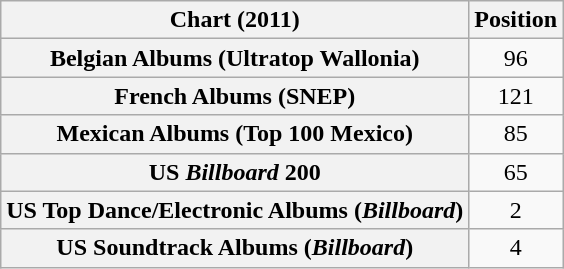<table class="wikitable sortable plainrowheaders" style="text-align:center">
<tr>
<th scope="col">Chart (2011)</th>
<th scope="col">Position</th>
</tr>
<tr>
<th scope="row">Belgian Albums (Ultratop Wallonia)</th>
<td>96</td>
</tr>
<tr>
<th scope="row">French Albums (SNEP)</th>
<td>121</td>
</tr>
<tr>
<th scope="row">Mexican Albums (Top 100 Mexico)</th>
<td>85</td>
</tr>
<tr>
<th scope="row">US <em>Billboard</em> 200</th>
<td>65</td>
</tr>
<tr>
<th scope="row">US Top Dance/Electronic Albums (<em>Billboard</em>)</th>
<td>2</td>
</tr>
<tr>
<th scope="row">US Soundtrack Albums (<em>Billboard</em>)</th>
<td>4</td>
</tr>
</table>
